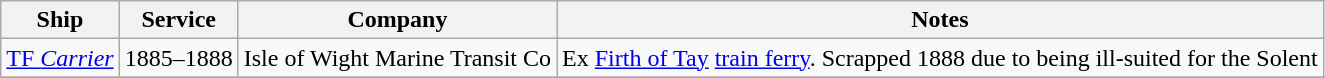<table class="wikitable">
<tr>
<th>Ship</th>
<th>Service</th>
<th>Company</th>
<th>Notes</th>
</tr>
<tr>
<td><a href='#'>TF <em>Carrier</em></a></td>
<td>1885–1888</td>
<td>Isle of Wight Marine Transit Co</td>
<td>Ex <a href='#'>Firth of Tay</a> <a href='#'>train ferry</a>. Scrapped 1888 due to being ill-suited for the Solent</td>
</tr>
<tr>
</tr>
</table>
